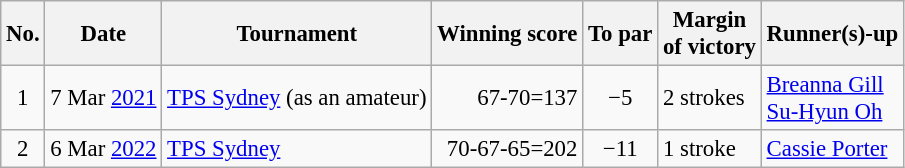<table class="wikitable" style="font-size:95%;">
<tr>
<th>No.</th>
<th>Date</th>
<th>Tournament</th>
<th>Winning score</th>
<th>To par</th>
<th>Margin<br>of victory</th>
<th>Runner(s)-up</th>
</tr>
<tr>
<td align=center>1</td>
<td align=right>7 Mar <a href='#'>2021</a></td>
<td><a href='#'>TPS Sydney</a> (as an amateur)</td>
<td align=right>67-70=137</td>
<td align=center>−5</td>
<td>2 strokes</td>
<td> <a href='#'>Breanna Gill</a><br> <a href='#'>Su-Hyun Oh</a></td>
</tr>
<tr>
<td align=center>2</td>
<td align=right>6 Mar <a href='#'>2022</a></td>
<td><a href='#'>TPS Sydney</a></td>
<td align=right>70-67-65=202</td>
<td align=center>−11</td>
<td>1 stroke</td>
<td> <a href='#'>Cassie Porter</a></td>
</tr>
</table>
